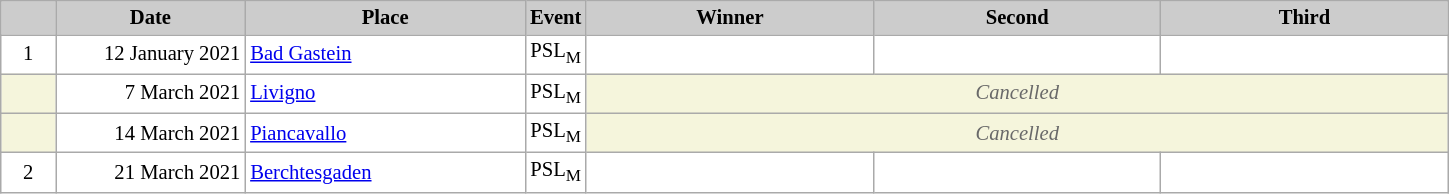<table class="wikitable plainrowheaders" style="background:#fff; font-size:86%; line-height:16px; border:grey solid 1px; border-collapse:collapse;">
<tr>
<th scope="col" style="background:#ccc; width:30px;"></th>
<th scope="col" style="background:#ccc; width:120px;">Date</th>
<th scope="col" style="background:#ccc; width:180px;">Place</th>
<th scope="col" style="background:#ccc; width:30px;">Event</th>
<th scope="col" style="background:#ccc; width:185px;">Winner</th>
<th scope="col" style="background:#ccc; width:185px;">Second</th>
<th scope="col" style="background:#ccc; width:185px;">Third</th>
</tr>
<tr>
<td align="center">1</td>
<td align="right">12 January 2021</td>
<td> <a href='#'>Bad Gastein</a></td>
<td align="center">PSL<sub>M </sub></td>
<td></td>
<td></td>
<td></td>
</tr>
<tr>
<td bgcolor="F5F5DC"></td>
<td align="right">7 March 2021</td>
<td> <a href='#'>Livigno</a></td>
<td align="center">PSL<sub>M </sub></td>
<td colspan=5 align=center bgcolor="F5F5DC" style=color:#696969><em>Cancelled</em></td>
</tr>
<tr>
<td bgcolor="F5F5DC"></td>
<td align="right">14 March 2021</td>
<td> <a href='#'>Piancavallo</a></td>
<td align="center">PSL<sub>M </sub></td>
<td colspan=5 align=center bgcolor="F5F5DC" style=color:#696969><em>Cancelled</em></td>
</tr>
<tr>
<td align="center">2</td>
<td align="right">21 March 2021</td>
<td> <a href='#'>Berchtesgaden</a></td>
<td align="center">PSL<sub>M </sub></td>
<td></td>
<td></td>
<td></td>
</tr>
</table>
